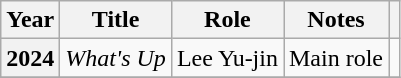<table class="wikitable plainrowheaders">
<tr>
<th scope="col">Year</th>
<th scope="col">Title</th>
<th scope="col">Role</th>
<th scope="col" class="unsortable">Notes</th>
<th scope="col" class="unsortable"></th>
</tr>
<tr>
<th scope="row">2024</th>
<td><em>What's Up</em></td>
<td>Lee Yu-jin</td>
<td>Main role</td>
<td></td>
</tr>
<tr>
</tr>
</table>
